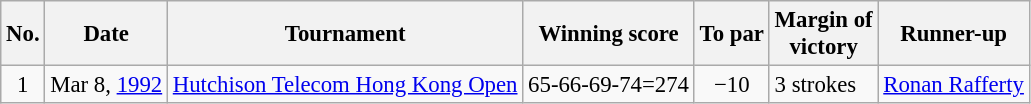<table class="wikitable" style="font-size:95%;">
<tr>
<th>No.</th>
<th>Date</th>
<th>Tournament</th>
<th>Winning score</th>
<th>To par</th>
<th>Margin of<br>victory</th>
<th>Runner-up</th>
</tr>
<tr>
<td align=center>1</td>
<td align=right>Mar 8, <a href='#'>1992</a></td>
<td><a href='#'>Hutchison Telecom Hong Kong Open</a></td>
<td align=right>65-66-69-74=274</td>
<td align=center>−10</td>
<td>3 strokes</td>
<td> <a href='#'>Ronan Rafferty</a></td>
</tr>
</table>
